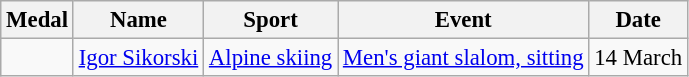<table class="wikitable sortable" style="font-size:95%">
<tr>
<th>Medal</th>
<th>Name</th>
<th>Sport</th>
<th>Event</th>
<th>Date</th>
</tr>
<tr>
<td></td>
<td><a href='#'>Igor Sikorski</a></td>
<td><a href='#'>Alpine skiing</a></td>
<td><a href='#'>Men's giant slalom, sitting</a></td>
<td>14 March</td>
</tr>
</table>
